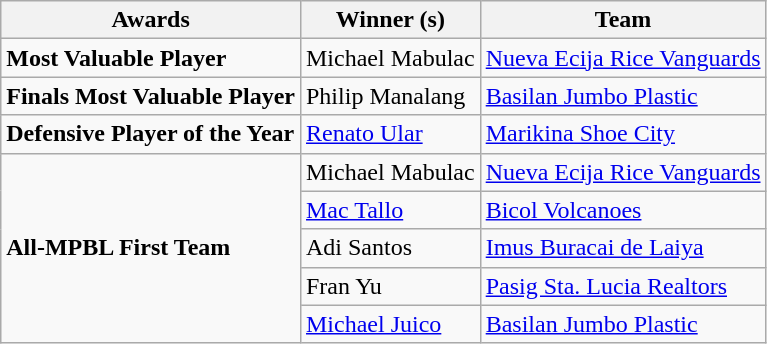<table class="wikitable">
<tr>
<th>Awards</th>
<th>Winner (s)</th>
<th>Team</th>
</tr>
<tr>
<td><strong>Most Valuable Player</strong></td>
<td>Michael Mabulac</td>
<td><a href='#'>Nueva Ecija Rice Vanguards</a></td>
</tr>
<tr>
<td><strong>Finals Most Valuable Player</strong></td>
<td>Philip Manalang</td>
<td><a href='#'>Basilan Jumbo Plastic</a></td>
</tr>
<tr>
<td><strong>Defensive Player of the Year</strong></td>
<td><a href='#'>Renato Ular</a></td>
<td><a href='#'>Marikina Shoe City</a></td>
</tr>
<tr>
<td rowspan="5"><strong>All-MPBL First Team</strong></td>
<td>Michael Mabulac</td>
<td><a href='#'>Nueva Ecija Rice Vanguards</a></td>
</tr>
<tr>
<td><a href='#'>Mac Tallo</a></td>
<td><a href='#'>Bicol Volcanoes</a></td>
</tr>
<tr>
<td>Adi Santos</td>
<td><a href='#'>Imus Buracai de Laiya</a></td>
</tr>
<tr>
<td>Fran Yu</td>
<td><a href='#'>Pasig Sta. Lucia Realtors</a></td>
</tr>
<tr>
<td><a href='#'>Michael Juico</a></td>
<td><a href='#'>Basilan Jumbo Plastic</a></td>
</tr>
</table>
